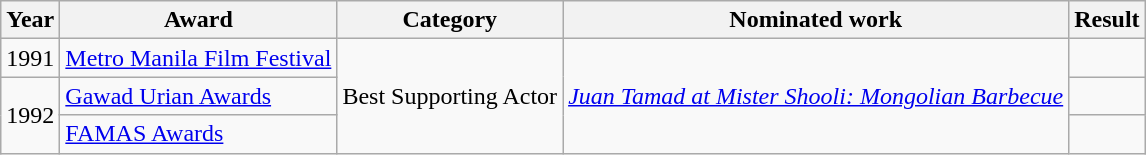<table class="wikitable sortable">
<tr>
<th>Year</th>
<th>Award</th>
<th>Category</th>
<th>Nominated work</th>
<th>Result</th>
</tr>
<tr>
<td>1991</td>
<td><a href='#'>Metro Manila Film Festival</a></td>
<td rowspan="3">Best Supporting Actor</td>
<td rowspan="3"><em><a href='#'>Juan Tamad at Mister Shooli: Mongolian Barbecue</a></em></td>
<td></td>
</tr>
<tr>
<td rowspan="2">1992</td>
<td><a href='#'>Gawad Urian Awards</a></td>
<td></td>
</tr>
<tr>
<td><a href='#'>FAMAS Awards</a></td>
<td></td>
</tr>
</table>
